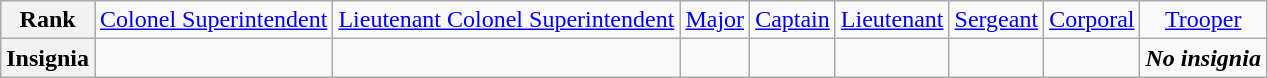<table class="wikitable">
<tr style="text-align:center;">
<th>Rank</th>
<td><a href='#'>Colonel Superintendent</a></td>
<td><a href='#'>Lieutenant Colonel Superintendent </a></td>
<td><a href='#'>Major</a></td>
<td><a href='#'>Captain</a></td>
<td><a href='#'>Lieutenant</a></td>
<td><a href='#'>Sergeant</a></td>
<td><a href='#'>Corporal</a></td>
<td><a href='#'>Trooper</a></td>
</tr>
<tr style="text-align:center;">
<th>Insignia</th>
<td></td>
<td></td>
<td></td>
<td></td>
<td></td>
<td></td>
<td></td>
<td><strong><em>No insignia</em></strong></td>
</tr>
</table>
